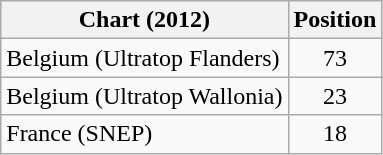<table class="wikitable sortable">
<tr>
<th>Chart (2012)</th>
<th>Position</th>
</tr>
<tr>
<td>Belgium (Ultratop Flanders)</td>
<td align="center">73</td>
</tr>
<tr>
<td>Belgium (Ultratop Wallonia)</td>
<td align="center">23</td>
</tr>
<tr>
<td>France (SNEP)</td>
<td align="center">18</td>
</tr>
</table>
